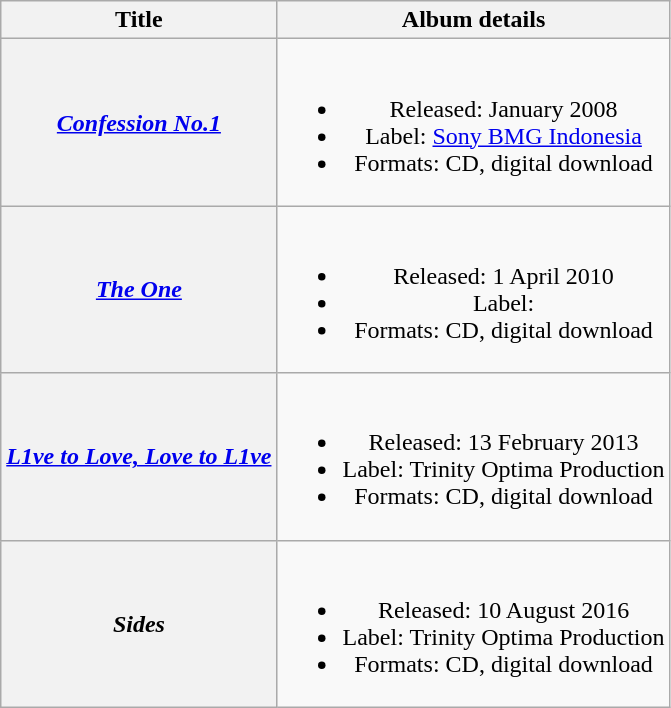<table class="wikitable plainrowheaders" style="text-align:center;">
<tr>
<th scope="col">Title</th>
<th scope="col">Album details</th>
</tr>
<tr>
<th scope="row"><em><a href='#'>Confession No.1</a></em></th>
<td><br><ul><li>Released: January 2008</li><li>Label: <a href='#'>Sony BMG Indonesia</a></li><li>Formats: CD, digital download</li></ul></td>
</tr>
<tr>
<th scope="row"><em><a href='#'>The One</a></em></th>
<td><br><ul><li>Released: 1 April 2010</li><li>Label: </li><li>Formats: CD, digital download</li></ul></td>
</tr>
<tr>
<th scope="row"><em><a href='#'>L1ve to Love, Love to L1ve</a></em></th>
<td><br><ul><li>Released: 13 February 2013</li><li>Label: Trinity Optima Production</li><li>Formats: CD, digital download</li></ul></td>
</tr>
<tr>
<th scope="row"><em>Sides</em></th>
<td><br><ul><li>Released: 10 August 2016</li><li>Label: Trinity Optima Production</li><li>Formats: CD, digital download</li></ul></td>
</tr>
</table>
